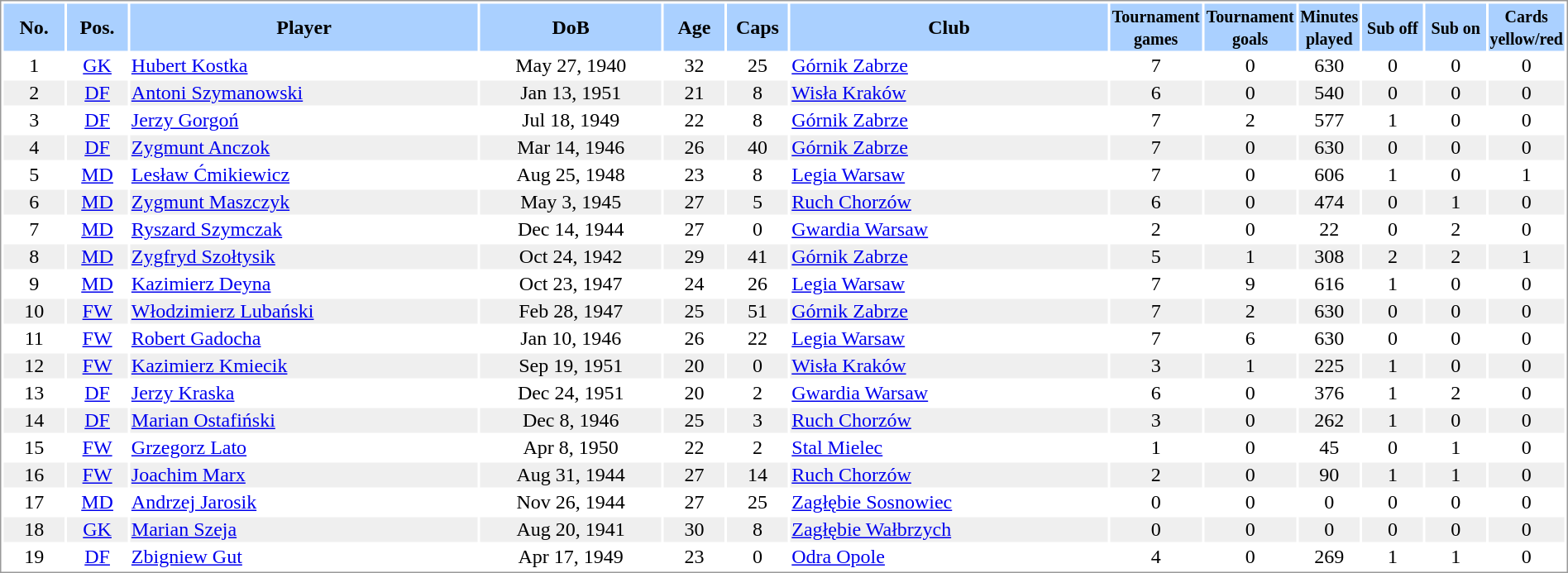<table border="0" width="100%" style="border: 1px solid #999; background-color:#FFFFFF; text-align:center">
<tr align="center" bgcolor="#AAD0FF">
<th width=4%>No.</th>
<th width=4%>Pos.</th>
<th width=23%>Player</th>
<th width=12%>DoB</th>
<th width=4%>Age</th>
<th width=4%>Caps</th>
<th width=21%>Club</th>
<th width=6%><small>Tournament<br>games</small></th>
<th width=6%><small>Tournament<br>goals</small></th>
<th width=4%><small>Minutes<br>played</small></th>
<th width=4%><small>Sub off</small></th>
<th width=4%><small>Sub on</small></th>
<th width=4%><small>Cards<br>yellow/red</small></th>
</tr>
<tr>
<td>1</td>
<td><a href='#'>GK</a></td>
<td align="left"><a href='#'>Hubert Kostka</a></td>
<td>May 27, 1940</td>
<td>32</td>
<td>25</td>
<td align="left"> <a href='#'>Górnik Zabrze</a></td>
<td>7</td>
<td>0</td>
<td>630</td>
<td>0</td>
<td>0</td>
<td>0</td>
</tr>
<tr bgcolor="#EFEFEF">
<td>2</td>
<td><a href='#'>DF</a></td>
<td align="left"><a href='#'>Antoni Szymanowski</a></td>
<td>Jan 13, 1951</td>
<td>21</td>
<td>8</td>
<td align="left"> <a href='#'>Wisła Kraków</a></td>
<td>6</td>
<td>0</td>
<td>540</td>
<td>0</td>
<td>0</td>
<td>0</td>
</tr>
<tr>
<td>3</td>
<td><a href='#'>DF</a></td>
<td align="left"><a href='#'>Jerzy Gorgoń</a></td>
<td>Jul 18, 1949</td>
<td>22</td>
<td>8</td>
<td align="left"> <a href='#'>Górnik Zabrze</a></td>
<td>7</td>
<td>2</td>
<td>577</td>
<td>1</td>
<td>0</td>
<td>0</td>
</tr>
<tr bgcolor="#EFEFEF">
<td>4</td>
<td><a href='#'>DF</a></td>
<td align="left"><a href='#'>Zygmunt Anczok</a></td>
<td>Mar 14, 1946</td>
<td>26</td>
<td>40</td>
<td align="left"> <a href='#'>Górnik Zabrze</a></td>
<td>7</td>
<td>0</td>
<td>630</td>
<td>0</td>
<td>0</td>
<td>0</td>
</tr>
<tr>
<td>5</td>
<td><a href='#'>MD</a></td>
<td align="left"><a href='#'>Lesław Ćmikiewicz</a></td>
<td>Aug 25, 1948</td>
<td>23</td>
<td>8</td>
<td align="left"> <a href='#'>Legia Warsaw</a></td>
<td>7</td>
<td>0</td>
<td>606</td>
<td>1</td>
<td>0</td>
<td>1</td>
</tr>
<tr bgcolor="#EFEFEF">
<td>6</td>
<td><a href='#'>MD</a></td>
<td align="left"><a href='#'>Zygmunt Maszczyk</a></td>
<td>May 3, 1945</td>
<td>27</td>
<td>5</td>
<td align="left"> <a href='#'>Ruch Chorzów</a></td>
<td>6</td>
<td>0</td>
<td>474</td>
<td>0</td>
<td>1</td>
<td>0</td>
</tr>
<tr>
<td>7</td>
<td><a href='#'>MD</a></td>
<td align="left"><a href='#'>Ryszard Szymczak</a></td>
<td>Dec 14, 1944</td>
<td>27</td>
<td>0</td>
<td align="left"> <a href='#'>Gwardia Warsaw</a></td>
<td>2</td>
<td>0</td>
<td>22</td>
<td>0</td>
<td>2</td>
<td>0</td>
</tr>
<tr bgcolor="#EFEFEF">
<td>8</td>
<td><a href='#'>MD</a></td>
<td align="left"><a href='#'>Zygfryd Szołtysik</a></td>
<td>Oct 24, 1942</td>
<td>29</td>
<td>41</td>
<td align="left"> <a href='#'>Górnik Zabrze</a></td>
<td>5</td>
<td>1</td>
<td>308</td>
<td>2</td>
<td>2</td>
<td>1</td>
</tr>
<tr>
<td>9</td>
<td><a href='#'>MD</a></td>
<td align="left"><a href='#'>Kazimierz Deyna</a></td>
<td>Oct 23, 1947</td>
<td>24</td>
<td>26</td>
<td align="left"> <a href='#'>Legia Warsaw</a></td>
<td>7</td>
<td>9</td>
<td>616</td>
<td>1</td>
<td>0</td>
<td>0</td>
</tr>
<tr bgcolor="#EFEFEF">
<td>10</td>
<td><a href='#'>FW</a></td>
<td align="left"><a href='#'>Włodzimierz Lubański</a></td>
<td>Feb 28, 1947</td>
<td>25</td>
<td>51</td>
<td align="left"> <a href='#'>Górnik Zabrze</a></td>
<td>7</td>
<td>2</td>
<td>630</td>
<td>0</td>
<td>0</td>
<td>0</td>
</tr>
<tr>
<td>11</td>
<td><a href='#'>FW</a></td>
<td align="left"><a href='#'>Robert Gadocha</a></td>
<td>Jan 10, 1946</td>
<td>26</td>
<td>22</td>
<td align="left"> <a href='#'>Legia Warsaw</a></td>
<td>7</td>
<td>6</td>
<td>630</td>
<td>0</td>
<td>0</td>
<td>0</td>
</tr>
<tr bgcolor="#EFEFEF">
<td>12</td>
<td><a href='#'>FW</a></td>
<td align="left"><a href='#'>Kazimierz Kmiecik</a></td>
<td>Sep 19, 1951</td>
<td>20</td>
<td>0</td>
<td align="left"> <a href='#'>Wisła Kraków</a></td>
<td>3</td>
<td>1</td>
<td>225</td>
<td>1</td>
<td>0</td>
<td>0</td>
</tr>
<tr>
<td>13</td>
<td><a href='#'>DF</a></td>
<td align="left"><a href='#'>Jerzy Kraska</a></td>
<td>Dec 24, 1951</td>
<td>20</td>
<td>2</td>
<td align="left"> <a href='#'>Gwardia Warsaw</a></td>
<td>6</td>
<td>0</td>
<td>376</td>
<td>1</td>
<td>2</td>
<td>0</td>
</tr>
<tr bgcolor="#EFEFEF">
<td>14</td>
<td><a href='#'>DF</a></td>
<td align="left"><a href='#'>Marian Ostafiński</a></td>
<td>Dec 8, 1946</td>
<td>25</td>
<td>3</td>
<td align="left"> <a href='#'>Ruch Chorzów</a></td>
<td>3</td>
<td>0</td>
<td>262</td>
<td>1</td>
<td>0</td>
<td>0</td>
</tr>
<tr>
<td>15</td>
<td><a href='#'>FW</a></td>
<td align="left"><a href='#'>Grzegorz Lato</a></td>
<td>Apr 8, 1950</td>
<td>22</td>
<td>2</td>
<td align="left"> <a href='#'>Stal Mielec</a></td>
<td>1</td>
<td>0</td>
<td>45</td>
<td>0</td>
<td>1</td>
<td>0</td>
</tr>
<tr bgcolor="#EFEFEF">
<td>16</td>
<td><a href='#'>FW</a></td>
<td align="left"><a href='#'>Joachim Marx</a></td>
<td>Aug 31, 1944</td>
<td>27</td>
<td>14</td>
<td align="left"> <a href='#'>Ruch Chorzów</a></td>
<td>2</td>
<td>0</td>
<td>90</td>
<td>1</td>
<td>1</td>
<td>0</td>
</tr>
<tr>
<td>17</td>
<td><a href='#'>MD</a></td>
<td align="left"><a href='#'>Andrzej Jarosik</a></td>
<td>Nov 26, 1944</td>
<td>27</td>
<td>25</td>
<td align="left"> <a href='#'>Zagłębie Sosnowiec</a></td>
<td>0</td>
<td>0</td>
<td>0</td>
<td>0</td>
<td>0</td>
<td>0</td>
</tr>
<tr bgcolor="#EFEFEF">
<td>18</td>
<td><a href='#'>GK</a></td>
<td align="left"><a href='#'>Marian Szeja</a></td>
<td>Aug 20, 1941</td>
<td>30</td>
<td>8</td>
<td align="left"> <a href='#'>Zagłębie Wałbrzych</a></td>
<td>0</td>
<td>0</td>
<td>0</td>
<td>0</td>
<td>0</td>
<td>0</td>
</tr>
<tr>
<td>19</td>
<td><a href='#'>DF</a></td>
<td align="left"><a href='#'>Zbigniew Gut</a></td>
<td>Apr 17, 1949</td>
<td>23</td>
<td>0</td>
<td align="left"> <a href='#'>Odra Opole</a></td>
<td>4</td>
<td>0</td>
<td>269</td>
<td>1</td>
<td>1</td>
<td>0</td>
</tr>
</table>
